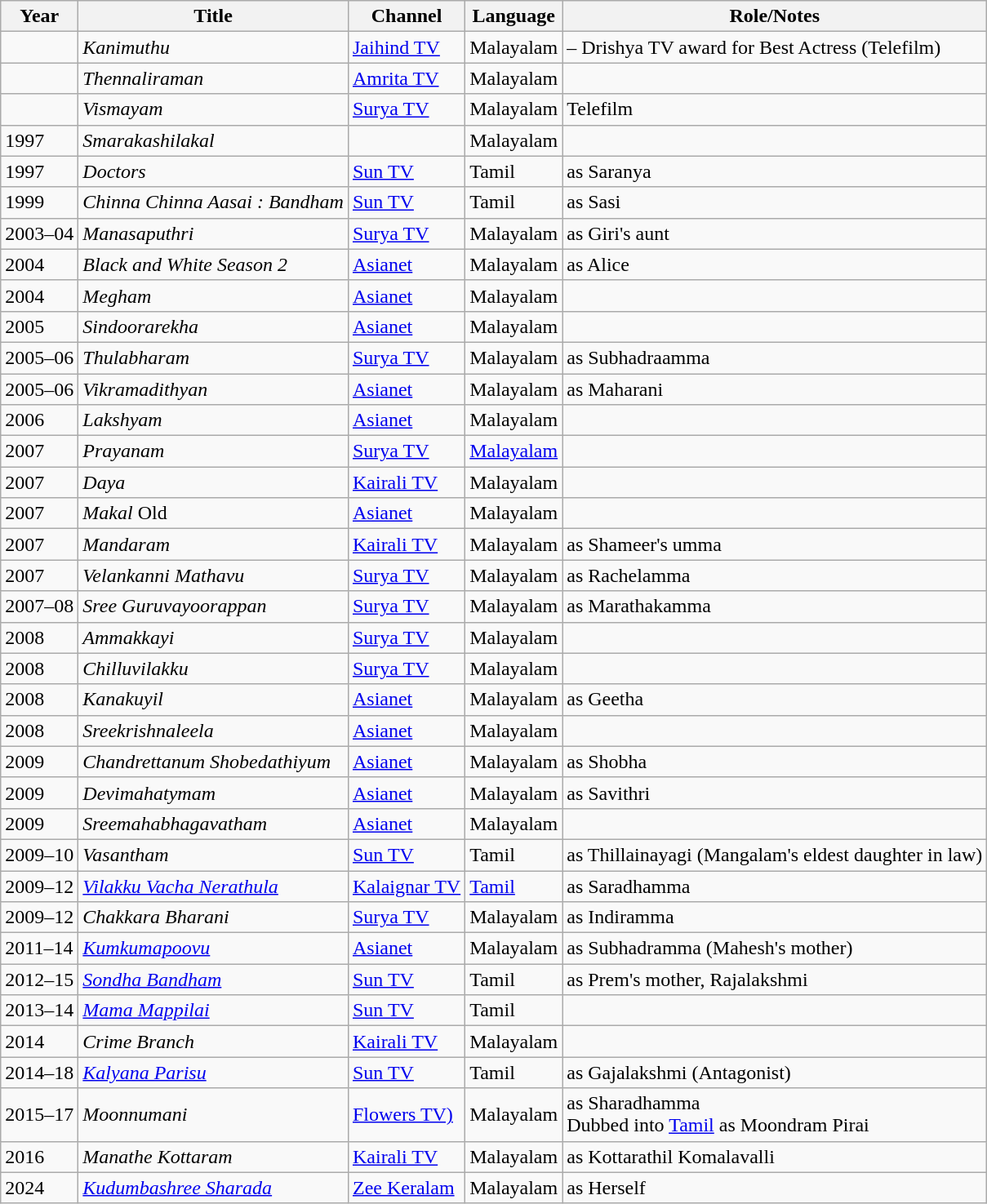<table class="wikitable sortable">
<tr>
<th scope="col">Year</th>
<th scope="col">Title</th>
<th scope="col">Channel</th>
<th scope="col">Language</th>
<th class="unsortable" scope="col">Role/Notes</th>
</tr>
<tr>
<td></td>
<td><em>Kanimuthu</em></td>
<td><a href='#'>Jaihind TV</a></td>
<td>Malayalam</td>
<td> – Drishya TV award for Best Actress (Telefilm)</td>
</tr>
<tr>
<td></td>
<td><em>Thennaliraman</em></td>
<td><a href='#'>Amrita TV</a></td>
<td>Malayalam</td>
<td></td>
</tr>
<tr>
<td></td>
<td><em>Vismayam</em></td>
<td><a href='#'>Surya TV</a></td>
<td>Malayalam</td>
<td>Telefilm</td>
</tr>
<tr>
<td>1997</td>
<td><em>Smarakashilakal</em></td>
<td></td>
<td>Malayalam</td>
<td></td>
</tr>
<tr>
<td>1997</td>
<td><em>Doctors</em></td>
<td><a href='#'>Sun TV</a></td>
<td>Tamil</td>
<td>as Saranya</td>
</tr>
<tr>
<td>1999</td>
<td><em>Chinna Chinna Aasai : Bandham</em></td>
<td><a href='#'>Sun TV</a></td>
<td>Tamil</td>
<td>as Sasi</td>
</tr>
<tr>
<td>2003–04</td>
<td><em>Manasaputhri</em></td>
<td><a href='#'>Surya TV</a></td>
<td>Malayalam</td>
<td>as Giri's aunt</td>
</tr>
<tr>
<td>2004</td>
<td><em>Black and White Season 2</em></td>
<td><a href='#'>Asianet</a></td>
<td>Malayalam</td>
<td>as Alice</td>
</tr>
<tr>
<td>2004</td>
<td><em>Megham</em></td>
<td><a href='#'>Asianet</a></td>
<td>Malayalam</td>
<td></td>
</tr>
<tr>
<td>2005</td>
<td><em>Sindoorarekha</em></td>
<td><a href='#'>Asianet</a></td>
<td>Malayalam</td>
<td></td>
</tr>
<tr>
<td>2005–06</td>
<td><em>Thulabharam</em></td>
<td><a href='#'>Surya TV</a></td>
<td>Malayalam</td>
<td>as Subhadraamma</td>
</tr>
<tr>
<td>2005–06</td>
<td><em>Vikramadithyan </em></td>
<td><a href='#'>Asianet</a></td>
<td>Malayalam</td>
<td>as Maharani</td>
</tr>
<tr>
<td>2006</td>
<td><em>Lakshyam</em></td>
<td><a href='#'>Asianet</a></td>
<td>Malayalam</td>
<td></td>
</tr>
<tr>
<td>2007</td>
<td><em>Prayanam</em></td>
<td><a href='#'>Surya TV</a></td>
<td><a href='#'>Malayalam</a></td>
<td></td>
</tr>
<tr>
<td>2007</td>
<td><em>Daya</em></td>
<td><a href='#'>Kairali TV</a></td>
<td>Malayalam</td>
<td></td>
</tr>
<tr>
<td>2007</td>
<td><em>Makal</em> Old</td>
<td><a href='#'>Asianet</a></td>
<td>Malayalam</td>
<td></td>
</tr>
<tr>
<td>2007</td>
<td><em>Mandaram</em></td>
<td><a href='#'>Kairali TV</a></td>
<td>Malayalam</td>
<td>as Shameer's umma</td>
</tr>
<tr>
<td>2007</td>
<td><em>Velankanni Mathavu</em></td>
<td><a href='#'>Surya TV</a></td>
<td>Malayalam</td>
<td>as Rachelamma</td>
</tr>
<tr>
<td>2007–08</td>
<td><em>Sree Guruvayoorappan</em></td>
<td><a href='#'>Surya TV</a></td>
<td>Malayalam</td>
<td>as Marathakamma</td>
</tr>
<tr>
<td>2008</td>
<td><em>Ammakkayi</em></td>
<td><a href='#'>Surya TV</a></td>
<td>Malayalam</td>
<td></td>
</tr>
<tr>
<td>2008</td>
<td><em>Chilluvilakku</em></td>
<td><a href='#'>Surya TV</a></td>
<td>Malayalam</td>
<td></td>
</tr>
<tr>
<td>2008</td>
<td><em>Kanakuyil</em></td>
<td><a href='#'>Asianet</a></td>
<td>Malayalam</td>
<td>as Geetha</td>
</tr>
<tr>
<td>2008</td>
<td><em>Sreekrishnaleela</em></td>
<td><a href='#'>Asianet</a></td>
<td>Malayalam</td>
<td></td>
</tr>
<tr>
<td>2009</td>
<td><em>Chandrettanum Shobedathiyum</em></td>
<td><a href='#'>Asianet</a></td>
<td>Malayalam</td>
<td>as Shobha</td>
</tr>
<tr>
<td>2009</td>
<td><em>Devimahatymam</em></td>
<td><a href='#'>Asianet</a></td>
<td>Malayalam</td>
<td>as Savithri</td>
</tr>
<tr>
<td>2009</td>
<td><em>Sreemahabhagavatham</em></td>
<td><a href='#'>Asianet</a></td>
<td>Malayalam</td>
<td></td>
</tr>
<tr>
<td>2009–10</td>
<td><em>Vasantham</em></td>
<td><a href='#'>Sun TV</a></td>
<td>Tamil</td>
<td>as Thillainayagi (Mangalam's eldest daughter in law)</td>
</tr>
<tr>
<td>2009–12</td>
<td><em><a href='#'>Vilakku Vacha Nerathula</a></em></td>
<td><a href='#'>Kalaignar TV</a></td>
<td><a href='#'>Tamil</a></td>
<td>as Saradhamma</td>
</tr>
<tr>
<td>2009–12</td>
<td><em>Chakkara Bharani</em></td>
<td><a href='#'>Surya TV</a></td>
<td>Malayalam</td>
<td>as Indiramma</td>
</tr>
<tr>
<td>2011–14</td>
<td><em><a href='#'>Kumkumapoovu</a></em></td>
<td><a href='#'>Asianet</a></td>
<td>Malayalam</td>
<td>as Subhadramma (Mahesh's mother)</td>
</tr>
<tr>
<td>2012–15</td>
<td><em><a href='#'>Sondha Bandham</a></em></td>
<td><a href='#'>Sun TV</a></td>
<td>Tamil</td>
<td>as Prem's mother, Rajalakshmi</td>
</tr>
<tr>
<td>2013–14</td>
<td><em><a href='#'>Mama Mappilai</a></em></td>
<td><a href='#'>Sun TV</a></td>
<td>Tamil</td>
<td></td>
</tr>
<tr>
<td>2014</td>
<td><em>Crime Branch</em></td>
<td><a href='#'>Kairali TV</a></td>
<td>Malayalam</td>
<td></td>
</tr>
<tr>
<td>2014–18</td>
<td><em><a href='#'>Kalyana Parisu</a></em></td>
<td><a href='#'>Sun TV</a></td>
<td>Tamil</td>
<td>as Gajalakshmi (Antagonist)</td>
</tr>
<tr>
<td>2015–17</td>
<td><em>Moonnumani</em></td>
<td><a href='#'>Flowers TV)</a></td>
<td>Malayalam</td>
<td>as Sharadhamma<br>Dubbed into <a href='#'>Tamil</a> as Moondram Pirai</td>
</tr>
<tr>
<td>2016</td>
<td><em>Manathe Kottaram</em></td>
<td><a href='#'>Kairali TV</a></td>
<td>Malayalam</td>
<td>as Kottarathil Komalavalli</td>
</tr>
<tr>
<td>2024</td>
<td><em><a href='#'>Kudumbashree Sharada</a></em></td>
<td><a href='#'>Zee Keralam</a></td>
<td>Malayalam</td>
<td>as Herself<br></td>
</tr>
</table>
